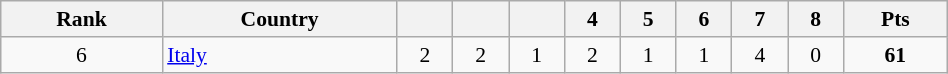<table class="wikitable" style="width:50%; font-size:90%; text-align:center;">
<tr>
<th>Rank</th>
<th>Country</th>
<th></th>
<th></th>
<th></th>
<th>4</th>
<th>5</th>
<th>6</th>
<th>7</th>
<th>8</th>
<th>Pts</th>
</tr>
<tr>
<td>6</td>
<td align=left> <a href='#'>Italy</a></td>
<td>2</td>
<td>2</td>
<td>1</td>
<td>2</td>
<td>1</td>
<td>1</td>
<td>4</td>
<td>0</td>
<td><strong>61</strong></td>
</tr>
</table>
